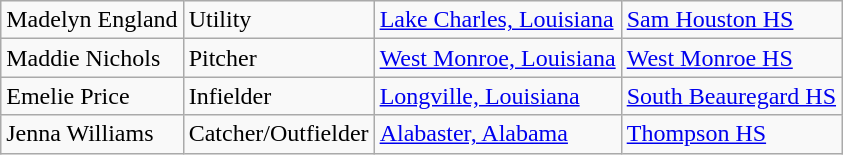<table class="wikitable">
<tr>
<td>Madelyn England</td>
<td>Utility</td>
<td><a href='#'>Lake Charles, Louisiana</a></td>
<td><a href='#'>Sam Houston HS</a></td>
</tr>
<tr>
<td>Maddie Nichols</td>
<td>Pitcher</td>
<td><a href='#'>West Monroe, Louisiana</a></td>
<td><a href='#'>West Monroe HS</a></td>
</tr>
<tr>
<td>Emelie Price</td>
<td>Infielder</td>
<td><a href='#'>Longville, Louisiana</a></td>
<td><a href='#'>South Beauregard HS</a></td>
</tr>
<tr>
<td>Jenna Williams</td>
<td>Catcher/Outfielder</td>
<td><a href='#'>Alabaster, Alabama</a></td>
<td><a href='#'>Thompson HS</a></td>
</tr>
</table>
